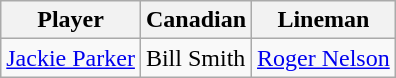<table class="wikitable">
<tr>
<th>Player</th>
<th>Canadian</th>
<th>Lineman</th>
</tr>
<tr>
<td><a href='#'>Jackie Parker</a></td>
<td>Bill Smith</td>
<td><a href='#'>Roger Nelson</a></td>
</tr>
</table>
